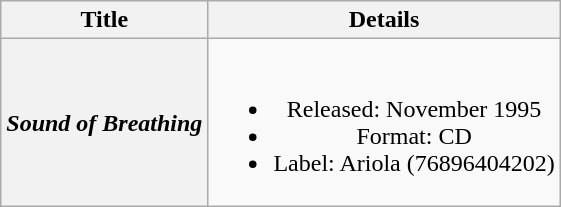<table class="wikitable plainrowheaders" style="text-align:center;" border="1">
<tr>
<th>Title</th>
<th>Details</th>
</tr>
<tr>
<th scope="row"><em>Sound of Breathing</em></th>
<td><br><ul><li>Released: November 1995</li><li>Format: CD</li><li>Label: Ariola (76896404202)</li></ul></td>
</tr>
</table>
